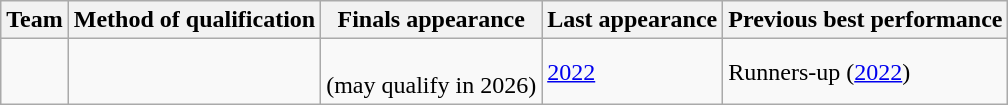<table class="wikitable sortable">
<tr>
<th>Team</th>
<th>Method of qualification</th>
<th>Finals appearance</th>
<th>Last appearance</th>
<th>Previous best performance</th>
</tr>
<tr>
<td></td>
<td></td>
<td><br>(may qualify in 2026)</td>
<td><a href='#'>2022</a></td>
<td>Runners-up (<a href='#'>2022</a>)</td>
</tr>
</table>
